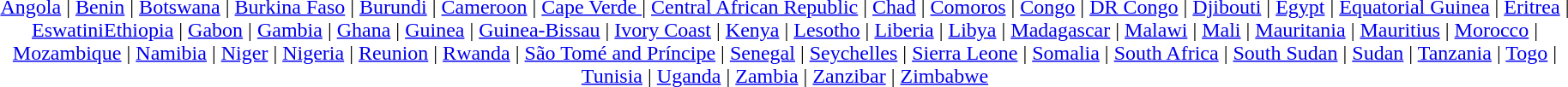<table class="toc" summary="Contents" style="text-align:center;" width="100%">
<tr>
<td></td>
<td><a href='#'>Angola</a> | <span><a href='#'>Benin</a></span> | <span><a href='#'>Botswana</a></span> | <span><a href='#'>Burkina Faso</a></span> | <span><a href='#'>Burundi</a></span> | <span><a href='#'>Cameroon</a></span> | <a href='#'>Cape Verde </a>| <span><a href='#'>Central African Republic</a></span> | <span><a href='#'>Chad</a></span> | <span><a href='#'>Comoros</a></span> | <span><a href='#'>Congo</a></span> | <span><a href='#'>DR Congo</a></span> | <span><a href='#'>Djibouti</a></span> | <a href='#'>Egypt</a> | <span><a href='#'>Equatorial Guinea</a></span> | <span><a href='#'>Eritrea</a></span> | <a href='#'>Eswatini</a><span><a href='#'>Ethiopia</a></span> | <span><a href='#'>Gabon</a></span> | <span><a href='#'>Gambia</a></span> | <span><a href='#'>Ghana</a></span> | <span><a href='#'>Guinea</a></span> | <span><a href='#'>Guinea-Bissau</a></span> | <span><a href='#'>Ivory Coast</a></span> | <span><a href='#'>Kenya</a></span> | <span><a href='#'>Lesotho</a></span> | <span><a href='#'>Liberia</a></span> | <span><a href='#'>Libya</a></span> | <span><a href='#'>Madagascar</a></span> | <span><a href='#'>Malawi</a></span> | <span><a href='#'>Mali</a></span> | <span><a href='#'>Mauritania</a></span> | <span><a href='#'>Mauritius</a></span> | <a href='#'>Morocco</a> | <a href='#'>Mozambique</a> | <span><a href='#'>Namibia</a></span> | <span><a href='#'>Niger</a></span> | <span><a href='#'>Nigeria</a></span> | <span><a href='#'>Reunion</a></span> | <span><a href='#'>Rwanda</a></span> | <span><a href='#'>São Tomé and Príncipe</a></span> | <span><a href='#'>Senegal</a></span> | <span><a href='#'>Seychelles</a></span> | <span><a href='#'>Sierra Leone</a></span> | <span><a href='#'>Somalia</a></span> | <a href='#'>South Africa</a> | <span><a href='#'>South Sudan</a></span> | <span><a href='#'>Sudan</a></span> | <span><a href='#'>Tanzania</a></span> | <span><a href='#'>Togo</a></span> | <span><a href='#'>Tunisia</a></span> | <span><a href='#'>Uganda</a></span> | <span><a href='#'>Zambia</a></span> | <span><a href='#'>Zanzibar</a></span> | <span><a href='#'>Zimbabwe</a></span></td>
<td></td>
</tr>
</table>
